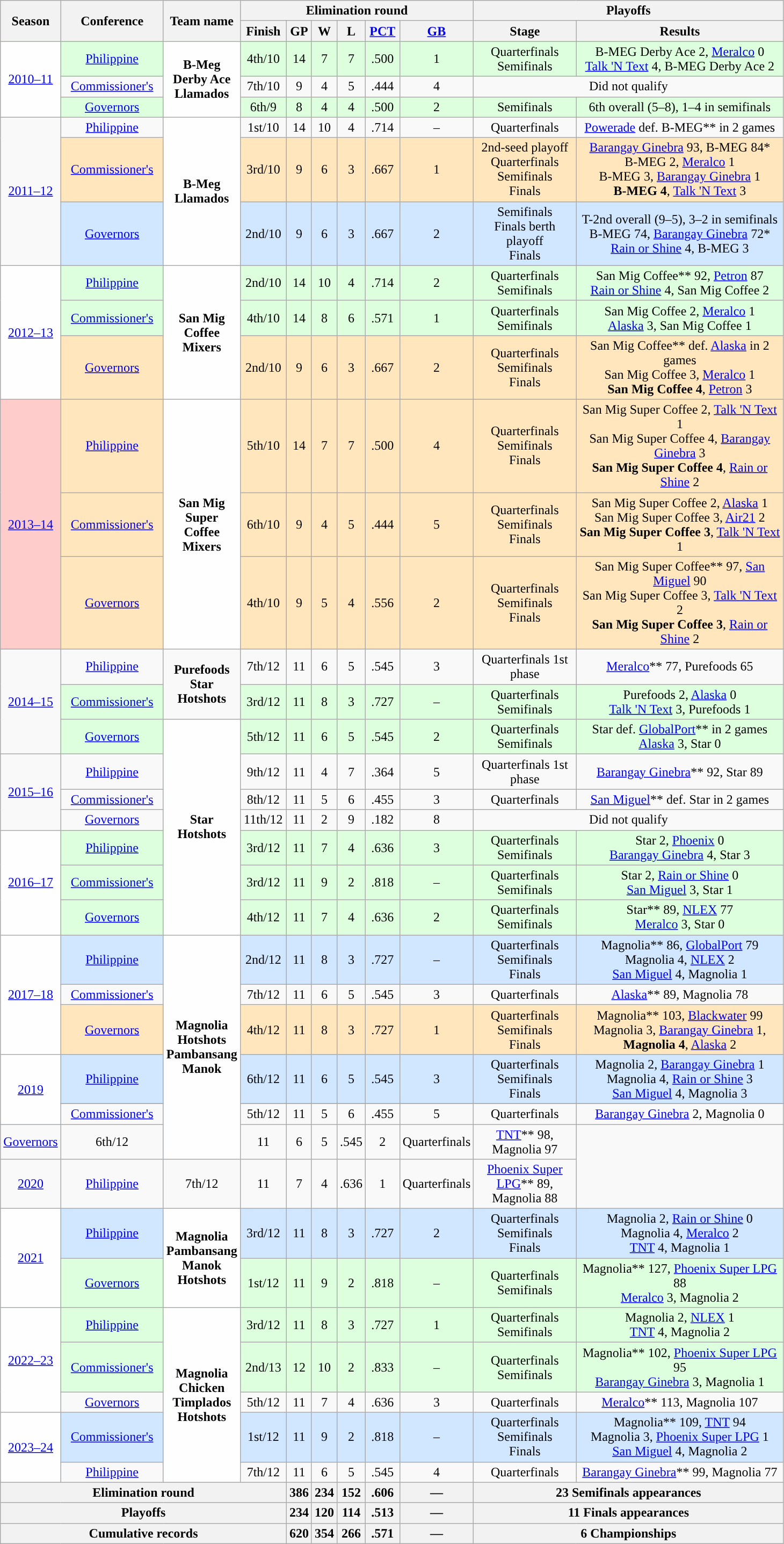<table class=wikitable style="text-align:center;">
<tr>
<th width=50px rowspan=2>Season</th>
<th width=120px rowspan=2>Conference</th>
<th width=60px rowspan=2>Team name</th>
<th colspan=6>Elimination round</th>
<th colspan=2>Playoffs</th>
</tr>
<tr>
<th width=50px>Finish</th>
<th width=20px>GP</th>
<th width=20px>W</th>
<th width=20px>L</th>
<th width=35px><a href='#'>PCT</a></th>
<th width=30px><a href='#'>GB</a></th>
<th width=120px>Stage</th>
<th width=250px>Results</th>
</tr>
<tr bgcolor=#DDFFDD>
<td bgcolor=#fefefe rowspan=3><a href='#'>2010–11</a></td>
<td><a href='#'>Philippine</a></td>
<td rowspan=3 bgcolor=fefefe><strong>B-Meg Derby Ace Llamados</strong></td>
<td>4th/10</td>
<td>14</td>
<td>7</td>
<td>7</td>
<td>.500</td>
<td>1</td>
<td>Quarterfinals<br>Semifinals</td>
<td>B-MEG Derby Ace 2, <a href='#'>Meralco</a> 0<br><a href='#'>Talk 'N Text</a> 4, B-MEG Derby Ace 2</td>
</tr>
<tr>
<td><a href='#'>Commissioner's</a></td>
<td>7th/10</td>
<td>9</td>
<td>4</td>
<td>5</td>
<td>.444</td>
<td>4</td>
<td colspan=2>Did not qualify</td>
</tr>
<tr bgcolor=#DDFFDD>
<td><a href='#'>Governors</a></td>
<td>6th/9</td>
<td>8</td>
<td>4</td>
<td>4</td>
<td>.500</td>
<td>2</td>
<td>Semifinals</td>
<td>6th overall (5–8), 1–4 in semifinals</td>
</tr>
<tr>
<td rowspan=3><a href='#'>2011–12</a></td>
<td><a href='#'>Philippine</a></td>
<td rowspan=3 bgcolor=fefefe><strong>B-Meg Llamados</strong></td>
<td>1st/10</td>
<td>14</td>
<td>10</td>
<td>4</td>
<td>.714</td>
<td>–</td>
<td>Quarterfinals</td>
<td><a href='#'>Powerade</a> def. B-MEG** in 2 games</td>
</tr>
<tr bgcolor=#FFE6BD>
<td><a href='#'>Commissioner's</a></td>
<td>3rd/10</td>
<td>9</td>
<td>6</td>
<td>3</td>
<td>.667</td>
<td>1</td>
<td>2nd-seed playoff<br>Quarterfinals<br>Semifinals<br>Finals</td>
<td><a href='#'>Barangay Ginebra</a> 93, B-MEG 84*<br>B-MEG 2, <a href='#'>Meralco</a> 1<br>B-MEG 3, <a href='#'>Barangay Ginebra</a> 1<br><strong>B-MEG 4</strong>, <a href='#'>Talk 'N Text</a> 3</td>
</tr>
<tr bgcolor=#D0E7FF>
<td><a href='#'>Governors</a></td>
<td>2nd/10</td>
<td>9</td>
<td>6</td>
<td>3</td>
<td>.667</td>
<td>2</td>
<td>Semifinals<br>Finals berth playoff<br>Finals</td>
<td>T-2nd overall (9–5), 3–2 in semifinals<br>B-MEG 74, <a href='#'>Barangay Ginebra</a> 72*<br><a href='#'>Rain or Shine</a> 4, B-MEG 3</td>
</tr>
<tr bgcolor=#DDFFDD>
<td bgcolor=#fefefe rowspan=3><a href='#'>2012–13</a></td>
<td><a href='#'>Philippine</a></td>
<td bgcolor=#fefefe rowspan=3><strong>San Mig Coffee Mixers</strong></td>
<td>2nd/10</td>
<td>14</td>
<td>10</td>
<td>4</td>
<td>.714</td>
<td>2</td>
<td>Quarterfinals<br>Semifinals</td>
<td>San Mig Coffee** 92, <a href='#'>Petron</a> 87<br><a href='#'>Rain or Shine</a> 4, San Mig Coffee 2</td>
</tr>
<tr bgcolor=#DDFFDD>
<td><a href='#'>Commissioner's</a></td>
<td>4th/10</td>
<td>14</td>
<td>8</td>
<td>6</td>
<td>.571</td>
<td>1</td>
<td>Quarterfinals<br>Semifinals</td>
<td>San Mig Coffee 2, <a href='#'>Meralco</a> 1<br><a href='#'>Alaska</a> 3, San Mig Coffee 1</td>
</tr>
<tr bgcolor=#FFE6BD>
<td><a href='#'>Governors</a></td>
<td>2nd/10</td>
<td>9</td>
<td>6</td>
<td>3</td>
<td>.667</td>
<td>2</td>
<td>Quarterfinals<br>Semifinals<br>Finals</td>
<td>San Mig Coffee** def. <a href='#'>Alaska</a> in 2 games<br>San Mig Coffee 3, <a href='#'>Meralco</a> 1<br><strong>San Mig Coffee 4</strong>, <a href='#'>Petron</a> 3</td>
</tr>
<tr bgcolor=#FFE6BD>
<td bgcolor=#FFCCCC rowspan=3><a href='#'>2013–14</a></td>
<td><a href='#'>Philippine</a></td>
<td bgcolor=#fefefe rowspan=3><strong>San Mig Super Coffee Mixers</strong></td>
<td>5th/10</td>
<td>14</td>
<td>7</td>
<td>7</td>
<td>.500</td>
<td>4</td>
<td>Quarterfinals<br>Semifinals<br>Finals</td>
<td>San Mig Super Coffee 2, <a href='#'>Talk 'N Text</a> 1<br>San Mig Super Coffee 4, <a href='#'>Barangay Ginebra</a> 3<br><strong>San Mig Super Coffee 4</strong>, <a href='#'>Rain or Shine</a> 2</td>
</tr>
<tr bgcolor=#FFE6BD>
<td><a href='#'>Commissioner's</a></td>
<td>6th/10</td>
<td>9</td>
<td>4</td>
<td>5</td>
<td>.444</td>
<td>5</td>
<td>Quarterfinals<br>Semifinals<br>Finals</td>
<td>San Mig Super Coffee 2, <a href='#'>Alaska</a> 1<br>San Mig Super Coffee 3, <a href='#'>Air21</a> 2<br><strong>San Mig Super Coffee 3</strong>, <a href='#'>Talk 'N Text</a> 1</td>
</tr>
<tr bgcolor=#FFE6BD>
<td><a href='#'>Governors</a></td>
<td>4th/10</td>
<td>9</td>
<td>5</td>
<td>4</td>
<td>.556</td>
<td>2</td>
<td>Quarterfinals<br>Semifinals<br>Finals</td>
<td>San Mig Super Coffee** 97, <a href='#'>San Miguel</a> 90<br>San Mig Super Coffee 3, <a href='#'>Talk 'N Text</a> 2<br><strong>San Mig Super Coffee 3</strong>, <a href='#'>Rain or Shine</a> 2</td>
</tr>
<tr>
<td rowspan=3><a href='#'>2014–15</a></td>
<td><a href='#'>Philippine</a></td>
<td rowspan=2><strong>Purefoods Star Hotshots</strong></td>
<td>7th/12</td>
<td>11</td>
<td>6</td>
<td>5</td>
<td>.545</td>
<td>3</td>
<td>Quarterfinals 1st phase</td>
<td><a href='#'>Meralco</a>** 77, Purefoods 65</td>
</tr>
<tr bgcolor=#DDFFDD>
<td><a href='#'>Commissioner's</a></td>
<td>3rd/12</td>
<td>11</td>
<td>8</td>
<td>3</td>
<td>.727</td>
<td>–</td>
<td>Quarterfinals<br>Semifinals</td>
<td>Purefoods 2, <a href='#'>Alaska</a> 0<br><a href='#'>Talk 'N Text</a> 3, Purefoods 1</td>
</tr>
<tr bgcolor=#DDFFDD>
<td><a href='#'>Governors</a></td>
<td bgcolor=fefefe rowspan=7><strong>Star Hotshots</strong></td>
<td>5th/12</td>
<td>11</td>
<td>6</td>
<td>5</td>
<td>.545</td>
<td>2</td>
<td>Quarterfinals<br>Semifinals</td>
<td>Star def. <a href='#'>GlobalPort</a>** in 2 games<br><a href='#'>Alaska</a> 3, Star 0</td>
</tr>
<tr>
<td rowspan=3><a href='#'>2015–16</a></td>
<td><a href='#'>Philippine</a></td>
<td>9th/12</td>
<td>11</td>
<td>4</td>
<td>7</td>
<td>.364</td>
<td>5</td>
<td>Quarterfinals 1st phase</td>
<td><a href='#'>Barangay Ginebra</a>** 92, Star 89</td>
</tr>
<tr>
<td><a href='#'>Commissioner's</a></td>
<td>8th/12</td>
<td>11</td>
<td>5</td>
<td>6</td>
<td>.455</td>
<td>3</td>
<td>Quarterfinals</td>
<td><a href='#'>San Miguel</a>** def. Star in 2 games</td>
</tr>
<tr>
<td><a href='#'>Governors</a></td>
<td>11th/12</td>
<td>11</td>
<td>2</td>
<td>9</td>
<td>.182</td>
<td>8</td>
<td colspan=2>Did not qualify</td>
</tr>
<tr bgcolor=#DDFFDD>
<td bgcolor=#fefefe rowspan=3><a href='#'>2016–17</a></td>
<td><a href='#'>Philippine</a></td>
<td>3rd/12</td>
<td>11</td>
<td>7</td>
<td>4</td>
<td>.636</td>
<td>3</td>
<td>Quarterfinals<br>Semifinals</td>
<td>Star 2, <a href='#'>Phoenix</a> 0<br><a href='#'>Barangay Ginebra</a> 4, Star 3</td>
</tr>
<tr bgcolor=#DDFFDD>
<td><a href='#'>Commissioner's</a></td>
<td>3rd/12</td>
<td>11</td>
<td>9</td>
<td>2</td>
<td>.818</td>
<td>–</td>
<td>Quarterfinals<br>Semifinals</td>
<td>Star 2, <a href='#'>Rain or Shine</a> 0<br><a href='#'>San Miguel</a> 3, Star 1</td>
</tr>
<tr bgcolor=#DDFFDD>
<td><a href='#'>Governors</a></td>
<td>4th/12</td>
<td>11</td>
<td>7</td>
<td>4</td>
<td>.636</td>
<td>2</td>
<td>Quarterfinals<br>Semifinals</td>
<td>Star** 89, <a href='#'>NLEX</a> 77<br><a href='#'>Meralco</a> 3, Star 0</td>
</tr>
<tr bgcolor=#D0E7FF>
<td bgcolor=#fefefe rowspan=3><a href='#'>2017–18</a></td>
<td><a href='#'>Philippine</a></td>
<td bgcolor=#fefefe rowspan=7><strong>Magnolia Hotshots Pambansang Manok</strong></td>
<td>2nd/12</td>
<td>11</td>
<td>8</td>
<td>3</td>
<td>.727</td>
<td>–</td>
<td>Quarterfinals<br>Semifinals<br>Finals</td>
<td>Magnolia** 86, <a href='#'>GlobalPort</a> 79<br>Magnolia 4, <a href='#'>NLEX</a> 2<br><a href='#'>San Miguel</a> 4, Magnolia 1</td>
</tr>
<tr>
<td><a href='#'>Commissioner's</a></td>
<td>7th/12</td>
<td>11</td>
<td>6</td>
<td>5</td>
<td>.545</td>
<td>3</td>
<td>Quarterfinals</td>
<td><a href='#'>Alaska</a>** 89, Magnolia 78</td>
</tr>
<tr bgcolor=#FFE6BD>
<td><a href='#'>Governors</a></td>
<td>4th/12</td>
<td>11</td>
<td>8</td>
<td>3</td>
<td>.727</td>
<td>1</td>
<td>Quarterfinals<br>Semifinals<br>Finals</td>
<td>Magnolia** 103, <a href='#'>Blackwater</a> 99<br>Magnolia 3, <a href='#'>Barangay Ginebra</a> 1,<br><strong>Magnolia 4</strong>, <a href='#'>Alaska</a> 2</td>
</tr>
<tr bgcolor=#D0E7FF>
<td bgcolor=#fefefe rowspan=3><a href='#'>2019</a></td>
<td><a href='#'>Philippine</a></td>
<td>6th/12</td>
<td>11</td>
<td>6</td>
<td>5</td>
<td>.545</td>
<td>3</td>
<td>Quarterfinals<br>Semifinals<br>Finals</td>
<td>Magnolia 2, <a href='#'>Barangay Ginebra</a> 1<br>Magnolia 4, <a href='#'>Rain or Shine</a> 3<br><a href='#'>San Miguel</a> 4, Magnolia 3</td>
</tr>
<tr bgcolor=#D0E7FF>
</tr>
<tr>
<td><a href='#'>Commissioner's</a></td>
<td>5th/12</td>
<td>11</td>
<td>5</td>
<td>6</td>
<td>.455</td>
<td>5</td>
<td>Quarterfinals</td>
<td><a href='#'>Barangay Ginebra</a> 2, Magnolia 0</td>
</tr>
<tr>
<td><a href='#'>Governors</a></td>
<td>6th/12</td>
<td>11</td>
<td>6</td>
<td>5</td>
<td>.545</td>
<td>2</td>
<td>Quarterfinals</td>
<td><a href='#'>TNT</a>** 98, Magnolia 97</td>
</tr>
<tr>
<td><a href='#'>2020</a></td>
<td><a href='#'>Philippine</a></td>
<td>7th/12</td>
<td>11</td>
<td>7</td>
<td>4</td>
<td>.636</td>
<td>1</td>
<td>Quarterfinals</td>
<td><a href='#'>Phoenix Super LPG</a>** 89, Magnolia 88</td>
</tr>
<tr bgcolor=#D0E7FF>
<td bgcolor=#fefefe rowspan=2><a href='#'>2021</a></td>
<td><a href='#'>Philippine</a></td>
<td bgcolor=#fefefe rowspan=2><strong>Magnolia Pambansang Manok Hotshots</strong></td>
<td>3rd/12</td>
<td>11</td>
<td>8</td>
<td>3</td>
<td>.727</td>
<td>2</td>
<td>Quarterfinals<br>Semifinals<br>Finals</td>
<td>Magnolia 2, <a href='#'>Rain or Shine</a> 0<br>Magnolia 4, <a href='#'>Meralco</a> 2<br><a href='#'>TNT</a> 4, Magnolia 1</td>
</tr>
<tr bgcolor=#DDFFDD>
<td><a href='#'>Governors</a></td>
<td>1st/12</td>
<td>11</td>
<td>9</td>
<td>2</td>
<td>.818</td>
<td>–</td>
<td>Quarterfinals<br>Semifinals</td>
<td>Magnolia** 127, <a href='#'>Phoenix Super LPG</a> 88<br><a href='#'>Meralco</a> 3, Magnolia 2</td>
</tr>
<tr bgcolor=#DDFFDD>
<td bgcolor=#fefefe rowspan=3><a href='#'>2022–23</a></td>
<td><a href='#'>Philippine</a></td>
<td bgcolor=#fefefe rowspan=5><strong>Magnolia Chicken Timplados Hotshots</strong></td>
<td>3rd/12</td>
<td>11</td>
<td>8</td>
<td>3</td>
<td>.727</td>
<td>1</td>
<td>Quarterfinals<br>Semifinals</td>
<td>Magnolia 2, <a href='#'>NLEX</a> 1<br><a href='#'>TNT</a> 4, Magnolia 2</td>
</tr>
<tr bgcolor=#DDFFDD>
<td><a href='#'>Commissioner's</a></td>
<td>2nd/13</td>
<td>12</td>
<td>10</td>
<td>2</td>
<td>.833</td>
<td>–</td>
<td>Quarterfinals<br>Semifinals</td>
<td>Magnolia** 102, <a href='#'>Phoenix Super LPG</a> 95<br><a href='#'>Barangay Ginebra</a> 3, Magnolia 1</td>
</tr>
<tr>
<td><a href='#'>Governors</a></td>
<td>5th/12</td>
<td>11</td>
<td>7</td>
<td>4</td>
<td>.636</td>
<td>3</td>
<td>Quarterfinals</td>
<td><a href='#'>Meralco</a>** 113, Magnolia 107</td>
</tr>
<tr bgcolor=#D0E7FF>
<td bgcolor=#fefefe rowspan=2><a href='#'>2023–24</a></td>
<td><a href='#'>Commissioner's</a></td>
<td>1st/12</td>
<td>11</td>
<td>9</td>
<td>2</td>
<td>.818</td>
<td>–</td>
<td>Quarterfinals<br>Semifinals<br>Finals</td>
<td>Magnolia** 109, <a href='#'>TNT</a> 94<br>Magnolia 3, <a href='#'>Phoenix Super LPG</a> 1<br><a href='#'>San Miguel</a> 4, Magnolia 2</td>
</tr>
<tr>
<td><a href='#'>Philippine</a></td>
<td>7th/12</td>
<td>11</td>
<td>6</td>
<td>5</td>
<td>.545</td>
<td>4</td>
<td>Quarterfinals</td>
<td><a href='#'>Barangay Ginebra</a>** 99, Magnolia 77</td>
</tr>
<tr>
<th colspan=4>Elimination round</th>
<th>386</th>
<th>234</th>
<th>152</th>
<th>.606</th>
<th>—</th>
<th colspan=2>23 Semifinals appearances</th>
</tr>
<tr>
<th colspan=4>Playoffs</th>
<th>234</th>
<th>120</th>
<th>114</th>
<th>.513</th>
<th>—</th>
<th colspan=2>11 Finals appearances</th>
</tr>
<tr>
<th colspan=4>Cumulative records</th>
<th>620</th>
<th>354</th>
<th>266</th>
<th>.571</th>
<th>—</th>
<th colspan=2>6 Championships</th>
</tr>
</table>
